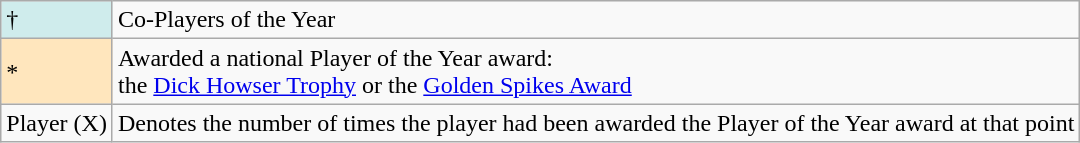<table class="wikitable">
<tr>
<td style="background-color:#CFECEC;">†</td>
<td>Co-Players of the Year</td>
</tr>
<tr>
<td style="background:#ffe6bd;">*</td>
<td>Awarded a national Player of the Year award: <br>the <a href='#'>Dick Howser Trophy</a> or the <a href='#'>Golden Spikes Award</a></td>
</tr>
<tr>
<td>Player (X)</td>
<td>Denotes the number of times the player had been awarded the Player of the Year award at that point</td>
</tr>
</table>
